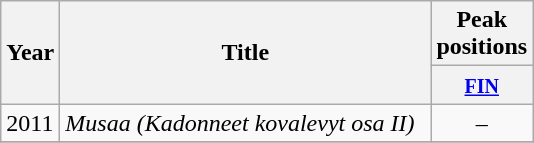<table class="wikitable">
<tr>
<th align="center" rowspan="2" width="10">Year</th>
<th align="center" rowspan="2" width="240">Title</th>
<th align="center" colspan="1" width="20">Peak positions</th>
</tr>
<tr>
<th width="20"><small><a href='#'>FIN</a><br></small></th>
</tr>
<tr>
<td>2011</td>
<td><em>Musaa (Kadonneet kovalevyt osa II)</em></td>
<td style="text-align:center;">–</td>
</tr>
<tr>
</tr>
</table>
